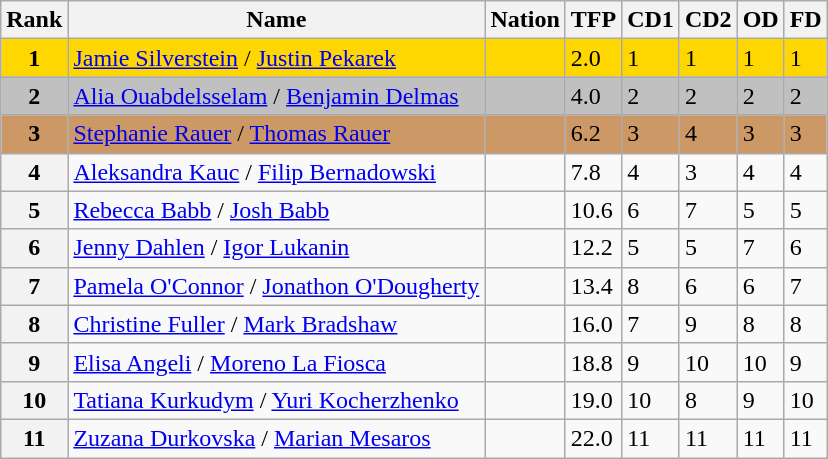<table class="wikitable">
<tr>
<th>Rank</th>
<th>Name</th>
<th>Nation</th>
<th>TFP</th>
<th>CD1</th>
<th>CD2</th>
<th>OD</th>
<th>FD</th>
</tr>
<tr bgcolor="gold">
<td align="center"><strong>1</strong></td>
<td><a href='#'>Jamie Silverstein</a> / <a href='#'>Justin Pekarek</a></td>
<td></td>
<td>2.0</td>
<td>1</td>
<td>1</td>
<td>1</td>
<td>1</td>
</tr>
<tr bgcolor="silver">
<td align="center"><strong>2</strong></td>
<td><a href='#'>Alia Ouabdelsselam</a> / <a href='#'>Benjamin Delmas</a></td>
<td></td>
<td>4.0</td>
<td>2</td>
<td>2</td>
<td>2</td>
<td>2</td>
</tr>
<tr bgcolor="cc9966">
<td align="center"><strong>3</strong></td>
<td><a href='#'>Stephanie Rauer</a> / <a href='#'>Thomas Rauer</a></td>
<td></td>
<td>6.2</td>
<td>3</td>
<td>4</td>
<td>3</td>
<td>3</td>
</tr>
<tr>
<th>4</th>
<td><a href='#'>Aleksandra Kauc</a> / <a href='#'>Filip Bernadowski</a></td>
<td></td>
<td>7.8</td>
<td>4</td>
<td>3</td>
<td>4</td>
<td>4</td>
</tr>
<tr>
<th>5</th>
<td><a href='#'>Rebecca Babb</a> / <a href='#'>Josh Babb</a></td>
<td></td>
<td>10.6</td>
<td>6</td>
<td>7</td>
<td>5</td>
<td>5</td>
</tr>
<tr>
<th>6</th>
<td><a href='#'>Jenny Dahlen</a> / <a href='#'>Igor Lukanin</a></td>
<td></td>
<td>12.2</td>
<td>5</td>
<td>5</td>
<td>7</td>
<td>6</td>
</tr>
<tr>
<th>7</th>
<td><a href='#'>Pamela O'Connor</a> / <a href='#'>Jonathon O'Dougherty</a></td>
<td></td>
<td>13.4</td>
<td>8</td>
<td>6</td>
<td>6</td>
<td>7</td>
</tr>
<tr>
<th>8</th>
<td><a href='#'>Christine Fuller</a> / <a href='#'>Mark Bradshaw</a></td>
<td></td>
<td>16.0</td>
<td>7</td>
<td>9</td>
<td>8</td>
<td>8</td>
</tr>
<tr>
<th>9</th>
<td><a href='#'>Elisa Angeli</a> / <a href='#'>Moreno La Fiosca</a></td>
<td></td>
<td>18.8</td>
<td>9</td>
<td>10</td>
<td>10</td>
<td>9</td>
</tr>
<tr>
<th>10</th>
<td><a href='#'>Tatiana Kurkudym</a> / <a href='#'>Yuri Kocherzhenko</a></td>
<td></td>
<td>19.0</td>
<td>10</td>
<td>8</td>
<td>9</td>
<td>10</td>
</tr>
<tr>
<th>11</th>
<td><a href='#'>Zuzana Durkovska</a> / <a href='#'>Marian Mesaros</a></td>
<td></td>
<td>22.0</td>
<td>11</td>
<td>11</td>
<td>11</td>
<td>11</td>
</tr>
</table>
